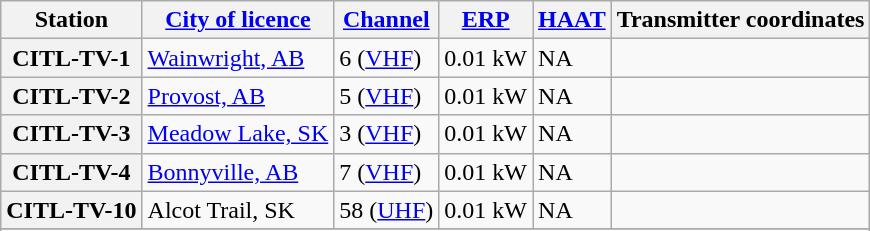<table class="wikitable">
<tr>
<th>Station</th>
<th><a href='#'>City of licence</a></th>
<th><a href='#'>Channel</a></th>
<th><a href='#'>ERP</a></th>
<th><a href='#'>HAAT</a></th>
<th>Transmitter coordinates</th>
</tr>
<tr style="vertical-align: top; text-align: left;">
<th scope = "row">CITL-TV-1</th>
<td><a href='#'>Wainwright, AB</a></td>
<td>6 (<a href='#'>VHF</a>)</td>
<td>0.01 kW</td>
<td>NA</td>
<td></td>
</tr>
<tr style="vertical-align: top; text-align: left;">
<th scope = "row">CITL-TV-2</th>
<td><a href='#'>Provost, AB</a></td>
<td>5 (<a href='#'>VHF</a>)</td>
<td>0.01 kW</td>
<td>NA</td>
<td></td>
</tr>
<tr style="vertical-align: top; text-align: left;">
<th scope = "row">CITL-TV-3</th>
<td><a href='#'>Meadow Lake, SK</a></td>
<td>3 (<a href='#'>VHF</a>)</td>
<td>0.01 kW</td>
<td>NA</td>
<td></td>
</tr>
<tr style="vertical-align: top; text-align: left;">
<th scope = "row">CITL-TV-4</th>
<td><a href='#'>Bonnyville, AB</a></td>
<td>7 (<a href='#'>VHF</a>)</td>
<td>0.01 kW</td>
<td>NA</td>
<td></td>
</tr>
<tr style="vertical-align: top; text-align: left;">
<th scope = "row">CITL-TV-10</th>
<td>Alcot Trail, SK</td>
<td>58 (<a href='#'>UHF</a>)</td>
<td>0.01 kW</td>
<td>NA</td>
<td></td>
</tr>
<tr style="vertical-align: top; text-align: left;">
</tr>
<tr style="vertical-align: top; text-align: left;">
</tr>
</table>
